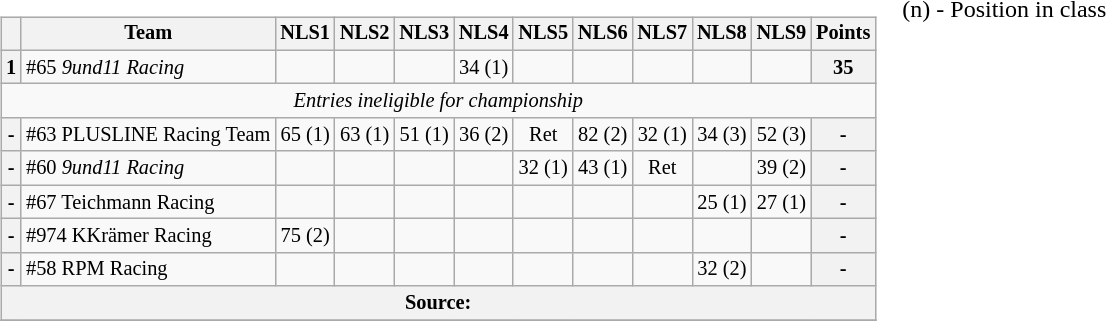<table>
<tr>
<td valign="top"><br><table class="wikitable" style="font-size:85%; text-align:center;">
<tr>
<th></th>
<th>Team</th>
<th>NLS1</th>
<th>NLS2</th>
<th>NLS3</th>
<th>NLS4</th>
<th>NLS5</th>
<th>NLS6</th>
<th>NLS7</th>
<th>NLS8</th>
<th>NLS9</th>
<th>Points</th>
</tr>
<tr>
<th>1</th>
<td align=left> #65 <em>9und11 Racing</em></td>
<td></td>
<td></td>
<td></td>
<td> 34 (1)</td>
<td></td>
<td></td>
<td></td>
<td></td>
<td></td>
<th>35</th>
</tr>
<tr>
<td colspan=12><em>Entries ineligible for championship</em></td>
</tr>
<tr>
<th>-</th>
<td align=left> #63 PLUSLINE Racing Team</td>
<td> 65 (1)</td>
<td> 63 (1)</td>
<td> 51 (1)</td>
<td> 36 (2)</td>
<td> Ret</td>
<td> 82 (2)</td>
<td> 32 (1)</td>
<td> 34 (3)</td>
<td> 52 (3)</td>
<th>-</th>
</tr>
<tr>
<th>-</th>
<td align=left> #60 <em>9und11 Racing</em></td>
<td></td>
<td></td>
<td></td>
<td></td>
<td> 32 (1)</td>
<td> 43 (1)</td>
<td> Ret</td>
<td></td>
<td> 39 (2)</td>
<th>-</th>
</tr>
<tr>
<th>-</th>
<td align=left> #67 Teichmann Racing</td>
<td></td>
<td></td>
<td></td>
<td></td>
<td></td>
<td></td>
<td></td>
<td> 25 (1)</td>
<td> 27 (1)</td>
<th>-</th>
</tr>
<tr>
<th>-</th>
<td align=left> #974 KKrämer Racing</td>
<td> 75 (2)</td>
<td></td>
<td></td>
<td></td>
<td></td>
<td></td>
<td></td>
<td></td>
<td></td>
<th>-</th>
</tr>
<tr>
<th>-</th>
<td align=left> #58 RPM Racing</td>
<td></td>
<td></td>
<td></td>
<td></td>
<td></td>
<td></td>
<td></td>
<td> 32 (2)</td>
<td></td>
<th>-</th>
</tr>
<tr>
<th colspan="13">Source: </th>
</tr>
<tr>
</tr>
</table>
</td>
<td valign="top"><br>
<span>(n) - Position in class</span></td>
</tr>
</table>
